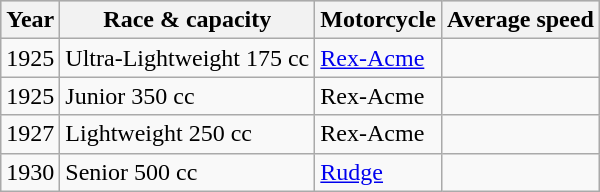<table class="wikitable">
<tr style="background:#CCCCCC;">
<th>Year</th>
<th>Race & capacity</th>
<th>Motorcycle</th>
<th>Average speed</th>
</tr>
<tr>
<td>1925</td>
<td>Ultra-Lightweight 175 cc</td>
<td><a href='#'>Rex-Acme</a></td>
<td></td>
</tr>
<tr>
<td>1925</td>
<td>Junior 350 cc</td>
<td>Rex-Acme</td>
<td></td>
</tr>
<tr>
<td>1927</td>
<td>Lightweight 250 cc</td>
<td>Rex-Acme</td>
<td></td>
</tr>
<tr>
<td>1930</td>
<td>Senior 500 cc</td>
<td><a href='#'>Rudge</a></td>
<td></td>
</tr>
</table>
